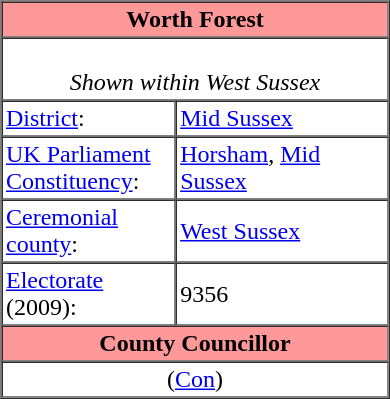<table class="vcard" border=1 cellpadding=2 cellspacing=0 align=right width=260 style=margin-left:0.5em;>
<tr>
<th class="fn org" colspan=2 align=center bgcolor="#ff9999"><strong>Worth Forest</strong></th>
</tr>
<tr>
<td colspan=2 align=center><br><em>Shown within West Sussex</em></td>
</tr>
<tr class="note">
<td width="45%"><a href='#'>District</a>:</td>
<td><a href='#'>Mid Sussex</a></td>
</tr>
<tr class="note">
<td><a href='#'>UK Parliament Constituency</a>:</td>
<td><a href='#'>Horsham</a>, <a href='#'>Mid Sussex</a></td>
</tr>
<tr class="note">
<td><a href='#'>Ceremonial county</a>:</td>
<td><a href='#'>West Sussex</a></td>
</tr>
<tr class="note">
<td><a href='#'>Electorate</a> (2009):</td>
<td>9356</td>
</tr>
<tr>
<th colspan=2 align=center bgcolor="#ff9999">County Councillor</th>
</tr>
<tr>
<td colspan=2 align=center> (<a href='#'>Con</a>)</td>
</tr>
</table>
